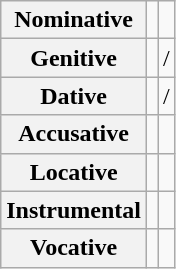<table class="wikitable">
<tr>
<th>Nominative</th>
<td></td>
<td></td>
</tr>
<tr>
<th>Genitive</th>
<td></td>
<td> / </td>
</tr>
<tr>
<th>Dative</th>
<td></td>
<td> / </td>
</tr>
<tr>
<th>Accusative</th>
<td></td>
<td></td>
</tr>
<tr>
<th>Locative</th>
<td></td>
<td></td>
</tr>
<tr>
<th>Instrumental</th>
<td></td>
<td></td>
</tr>
<tr>
<th>Vocative</th>
<td></td>
<td></td>
</tr>
</table>
